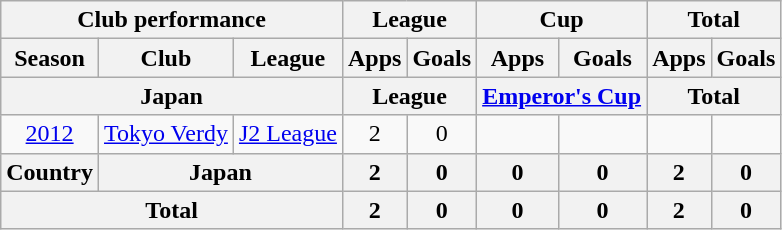<table class="wikitable" style="text-align:center;">
<tr>
<th colspan=3>Club performance</th>
<th colspan=2>League</th>
<th colspan=2>Cup</th>
<th colspan=2>Total</th>
</tr>
<tr>
<th>Season</th>
<th>Club</th>
<th>League</th>
<th>Apps</th>
<th>Goals</th>
<th>Apps</th>
<th>Goals</th>
<th>Apps</th>
<th>Goals</th>
</tr>
<tr>
<th colspan=3>Japan</th>
<th colspan=2>League</th>
<th colspan=2><a href='#'>Emperor's Cup</a></th>
<th colspan=2>Total</th>
</tr>
<tr>
<td><a href='#'>2012</a></td>
<td><a href='#'>Tokyo Verdy</a></td>
<td><a href='#'>J2 League</a></td>
<td>2</td>
<td>0</td>
<td></td>
<td></td>
<td></td>
<td></td>
</tr>
<tr>
<th rowspan=1>Country</th>
<th colspan=2>Japan</th>
<th>2</th>
<th>0</th>
<th>0</th>
<th>0</th>
<th>2</th>
<th>0</th>
</tr>
<tr>
<th colspan=3>Total</th>
<th>2</th>
<th>0</th>
<th>0</th>
<th>0</th>
<th>2</th>
<th>0</th>
</tr>
</table>
